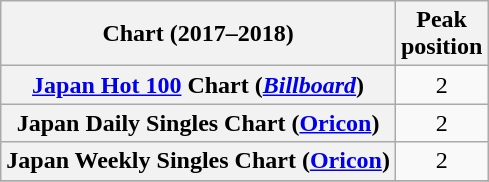<table class="wikitable plainrowheaders">
<tr>
<th>Chart (2017–2018)</th>
<th>Peak<br>position</th>
</tr>
<tr>
<th scope="row"><a href='#'>Japan Hot 100</a> Chart (<em><a href='#'>Billboard</a></em>)</th>
<td style="text-align:center;">2</td>
</tr>
<tr>
<th scope="row">Japan Daily Singles Chart (<a href='#'>Oricon</a>)</th>
<td style="text-align:center;">2</td>
</tr>
<tr>
<th scope="row">Japan Weekly Singles Chart (<a href='#'>Oricon</a>)</th>
<td style="text-align:center;">2</td>
</tr>
<tr>
</tr>
</table>
